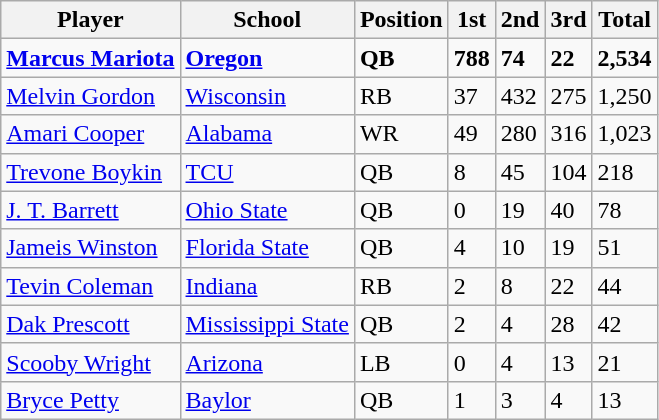<table class="wikitable">
<tr>
<th>Player</th>
<th>School</th>
<th>Position</th>
<th>1st</th>
<th>2nd</th>
<th>3rd</th>
<th>Total</th>
</tr>
<tr>
<td><strong><a href='#'>Marcus Mariota</a></strong></td>
<td><strong><a href='#'>Oregon</a></strong></td>
<td><strong>QB</strong></td>
<td><strong>788</strong></td>
<td><strong>74</strong></td>
<td><strong>22</strong></td>
<td><strong>2,534</strong></td>
</tr>
<tr>
<td><a href='#'>Melvin Gordon</a></td>
<td><a href='#'>Wisconsin</a></td>
<td>RB</td>
<td>37</td>
<td>432</td>
<td>275</td>
<td>1,250</td>
</tr>
<tr>
<td><a href='#'>Amari Cooper</a></td>
<td><a href='#'>Alabama</a></td>
<td>WR</td>
<td>49</td>
<td>280</td>
<td>316</td>
<td>1,023</td>
</tr>
<tr>
<td><a href='#'>Trevone Boykin</a></td>
<td><a href='#'>TCU</a></td>
<td>QB</td>
<td>8</td>
<td>45</td>
<td>104</td>
<td>218</td>
</tr>
<tr>
<td><a href='#'>J. T. Barrett</a></td>
<td><a href='#'>Ohio State</a></td>
<td>QB</td>
<td>0</td>
<td>19</td>
<td>40</td>
<td>78</td>
</tr>
<tr>
<td><a href='#'>Jameis Winston</a></td>
<td><a href='#'>Florida State</a></td>
<td>QB</td>
<td>4</td>
<td>10</td>
<td>19</td>
<td>51</td>
</tr>
<tr>
<td><a href='#'>Tevin Coleman</a></td>
<td><a href='#'>Indiana</a></td>
<td>RB</td>
<td>2</td>
<td>8</td>
<td>22</td>
<td>44</td>
</tr>
<tr>
<td><a href='#'>Dak Prescott</a></td>
<td><a href='#'>Mississippi State</a></td>
<td>QB</td>
<td>2</td>
<td>4</td>
<td>28</td>
<td>42</td>
</tr>
<tr>
<td><a href='#'>Scooby Wright</a></td>
<td><a href='#'>Arizona</a></td>
<td>LB</td>
<td>0</td>
<td>4</td>
<td>13</td>
<td>21</td>
</tr>
<tr>
<td><a href='#'>Bryce Petty</a></td>
<td><a href='#'>Baylor</a></td>
<td>QB</td>
<td>1</td>
<td>3</td>
<td>4</td>
<td>13</td>
</tr>
</table>
